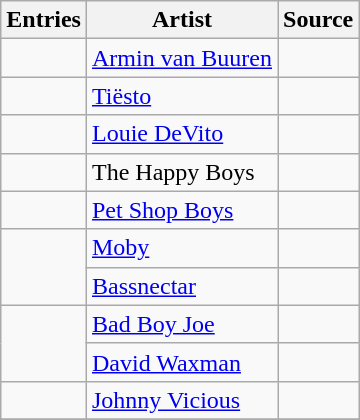<table class="wikitable">
<tr>
<th>Entries</th>
<th>Artist</th>
<th>Source</th>
</tr>
<tr>
<td></td>
<td><a href='#'>Armin van Buuren</a></td>
<td align="center"></td>
</tr>
<tr>
<td></td>
<td><a href='#'>Tiësto</a></td>
<td align="center"></td>
</tr>
<tr>
<td></td>
<td><a href='#'>Louie DeVito</a></td>
<td></td>
</tr>
<tr>
<td></td>
<td>The Happy Boys</td>
<td></td>
</tr>
<tr>
<td></td>
<td><a href='#'>Pet Shop Boys</a></td>
<td align="center"></td>
</tr>
<tr>
<td rowspan="2"></td>
<td><a href='#'>Moby</a></td>
<td align="center"></td>
</tr>
<tr>
<td><a href='#'>Bassnectar</a></td>
<td align="center"></td>
</tr>
<tr>
<td rowspan="2"></td>
<td><a href='#'>Bad Boy Joe</a></td>
<td></td>
</tr>
<tr>
<td><a href='#'>David Waxman</a></td>
<td align="center"></td>
</tr>
<tr>
<td></td>
<td><a href='#'>Johnny Vicious</a></td>
<td></td>
</tr>
<tr>
</tr>
</table>
